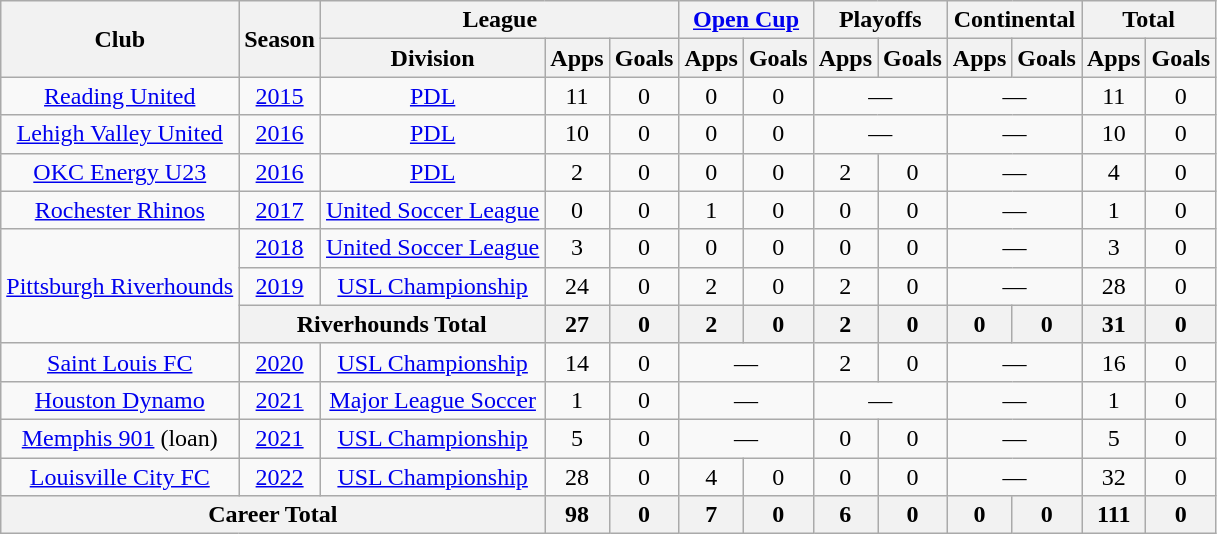<table class="wikitable" style="text-align:center">
<tr>
<th rowspan="2">Club</th>
<th rowspan="2">Season</th>
<th colspan="3">League</th>
<th colspan="2"><a href='#'>Open Cup</a></th>
<th colspan="2">Playoffs</th>
<th colspan="2">Continental</th>
<th colspan="2">Total</th>
</tr>
<tr>
<th>Division</th>
<th>Apps</th>
<th>Goals</th>
<th>Apps</th>
<th>Goals</th>
<th>Apps</th>
<th>Goals</th>
<th>Apps</th>
<th>Goals</th>
<th>Apps</th>
<th>Goals</th>
</tr>
<tr>
<td><a href='#'>Reading United</a></td>
<td><a href='#'>2015</a></td>
<td><a href='#'>PDL</a></td>
<td>11</td>
<td>0</td>
<td>0</td>
<td>0</td>
<td colspan="2">—</td>
<td colspan="2">—</td>
<td>11</td>
<td>0</td>
</tr>
<tr>
<td><a href='#'>Lehigh Valley United</a></td>
<td><a href='#'>2016</a></td>
<td><a href='#'>PDL</a></td>
<td>10</td>
<td>0</td>
<td>0</td>
<td>0</td>
<td colspan="2">—</td>
<td colspan="2">—</td>
<td>10</td>
<td>0</td>
</tr>
<tr>
<td><a href='#'>OKC Energy U23</a></td>
<td><a href='#'>2016</a></td>
<td><a href='#'>PDL</a></td>
<td>2</td>
<td>0</td>
<td>0</td>
<td>0</td>
<td>2</td>
<td>0</td>
<td colspan="2">—</td>
<td>4</td>
<td>0</td>
</tr>
<tr>
<td><a href='#'>Rochester Rhinos</a></td>
<td><a href='#'>2017</a></td>
<td><a href='#'>United Soccer League</a></td>
<td>0</td>
<td>0</td>
<td>1</td>
<td>0</td>
<td>0</td>
<td>0</td>
<td colspan="2">—</td>
<td>1</td>
<td>0</td>
</tr>
<tr>
<td rowspan="3"><a href='#'>Pittsburgh Riverhounds</a></td>
<td><a href='#'>2018</a></td>
<td><a href='#'>United Soccer League</a></td>
<td>3</td>
<td>0</td>
<td>0</td>
<td>0</td>
<td>0</td>
<td>0</td>
<td colspan="2">—</td>
<td>3</td>
<td>0</td>
</tr>
<tr>
<td><a href='#'>2019</a></td>
<td><a href='#'>USL Championship</a></td>
<td>24</td>
<td>0</td>
<td>2</td>
<td>0</td>
<td>2</td>
<td>0</td>
<td colspan="2">—</td>
<td>28</td>
<td>0</td>
</tr>
<tr>
<th colspan="2">Riverhounds Total</th>
<th>27</th>
<th>0</th>
<th>2</th>
<th>0</th>
<th>2</th>
<th>0</th>
<th>0</th>
<th>0</th>
<th>31</th>
<th>0</th>
</tr>
<tr>
<td><a href='#'>Saint Louis FC</a></td>
<td><a href='#'>2020</a></td>
<td><a href='#'>USL Championship</a></td>
<td>14</td>
<td>0</td>
<td colspan="2">—</td>
<td>2</td>
<td>0</td>
<td colspan="2">—</td>
<td>16</td>
<td>0</td>
</tr>
<tr>
<td><a href='#'>Houston Dynamo</a></td>
<td><a href='#'>2021</a></td>
<td><a href='#'>Major League Soccer</a></td>
<td>1</td>
<td>0</td>
<td colspan="2">—</td>
<td colspan="2">—</td>
<td colspan="2">—</td>
<td>1</td>
<td>0</td>
</tr>
<tr>
<td><a href='#'>Memphis 901</a> (loan)</td>
<td><a href='#'>2021</a></td>
<td><a href='#'>USL Championship</a></td>
<td>5</td>
<td>0</td>
<td colspan="2">—</td>
<td>0</td>
<td>0</td>
<td colspan="2">—</td>
<td>5</td>
<td>0</td>
</tr>
<tr>
<td><a href='#'>Louisville City FC</a></td>
<td><a href='#'>2022</a></td>
<td><a href='#'>USL Championship</a></td>
<td>28</td>
<td>0</td>
<td>4</td>
<td>0</td>
<td>0</td>
<td>0</td>
<td colspan="2">—</td>
<td>32</td>
<td>0</td>
</tr>
<tr>
<th colspan="3">Career Total</th>
<th>98</th>
<th>0</th>
<th>7</th>
<th>0</th>
<th>6</th>
<th>0</th>
<th>0</th>
<th>0</th>
<th>111</th>
<th>0</th>
</tr>
</table>
